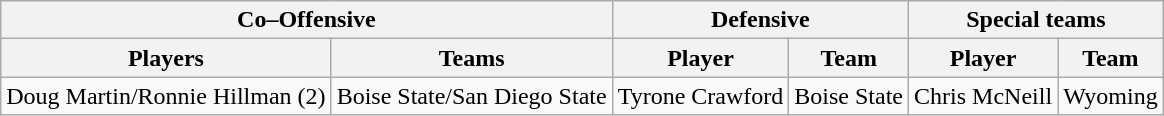<table class="wikitable">
<tr>
<th colspan="2">Co–Offensive</th>
<th colspan="2">Defensive</th>
<th colspan="2">Special teams</th>
</tr>
<tr>
<th>Players</th>
<th>Teams</th>
<th>Player</th>
<th>Team</th>
<th>Player</th>
<th>Team</th>
</tr>
<tr>
<td>Doug Martin/Ronnie Hillman (2)</td>
<td>Boise State/San Diego State</td>
<td>Tyrone Crawford</td>
<td>Boise State</td>
<td>Chris McNeill</td>
<td>Wyoming</td>
</tr>
</table>
